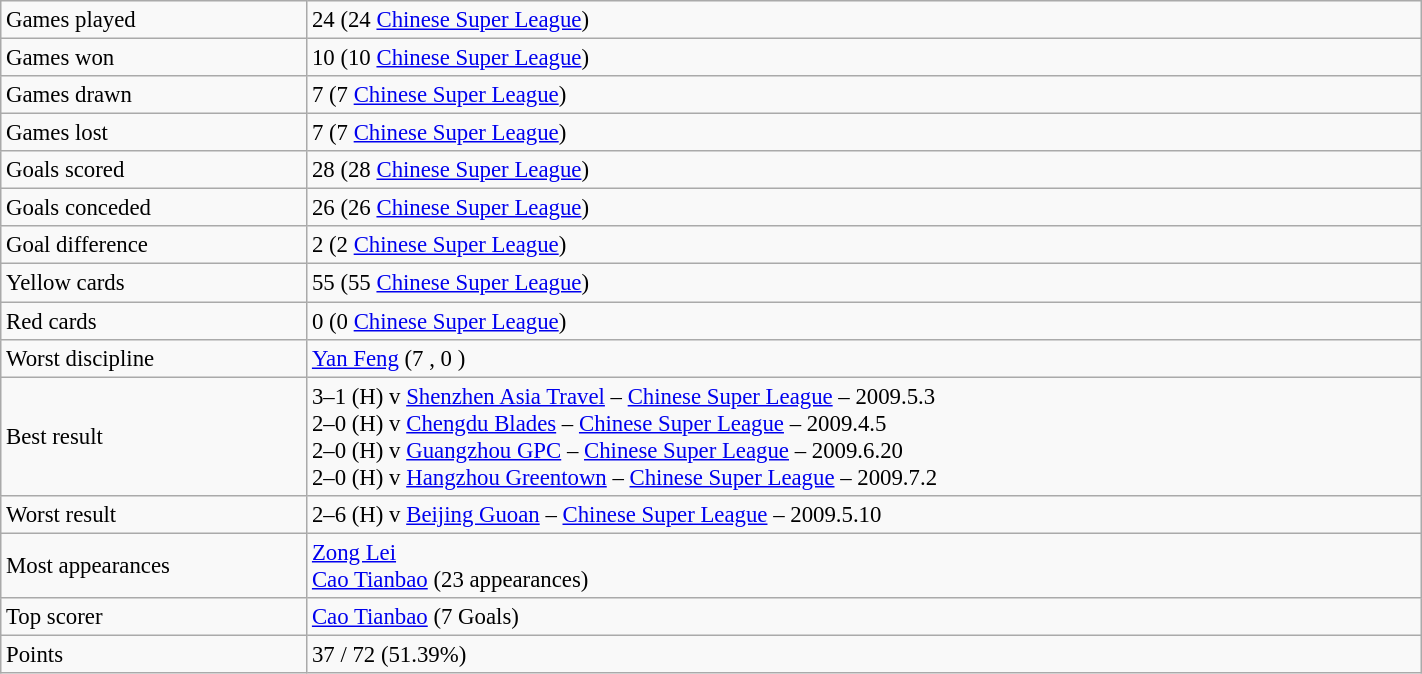<table class="wikitable" style="font-size:95%; width:75%">
<tr>
<td>Games played</td>
<td>24 (24 <a href='#'>Chinese Super League</a>)</td>
</tr>
<tr>
<td>Games won</td>
<td>10  (10 <a href='#'>Chinese Super League</a>)</td>
</tr>
<tr>
<td>Games drawn</td>
<td>7  (7 <a href='#'>Chinese Super League</a>)</td>
</tr>
<tr>
<td>Games lost</td>
<td>7  (7 <a href='#'>Chinese Super League</a>)</td>
</tr>
<tr>
<td>Goals scored</td>
<td>28  (28 <a href='#'>Chinese Super League</a>)</td>
</tr>
<tr>
<td>Goals conceded</td>
<td>26  (26 <a href='#'>Chinese Super League</a>)</td>
</tr>
<tr>
<td>Goal difference</td>
<td>2  (2 <a href='#'>Chinese Super League</a>)</td>
</tr>
<tr>
<td>Yellow cards</td>
<td>55  (55 <a href='#'>Chinese Super League</a>)</td>
</tr>
<tr>
<td>Red cards</td>
<td>0  (0 <a href='#'>Chinese Super League</a>)</td>
</tr>
<tr>
<td>Worst discipline</td>
<td><a href='#'>Yan Feng</a> (7 , 0 )</td>
</tr>
<tr>
<td>Best result</td>
<td>3–1 (H) v <a href='#'>Shenzhen Asia Travel</a> – <a href='#'>Chinese Super League</a> – 2009.5.3<br>2–0 (H) v <a href='#'>Chengdu Blades</a> – <a href='#'>Chinese Super League</a> – 2009.4.5<br>2–0 (H) v <a href='#'>Guangzhou GPC</a> – <a href='#'>Chinese Super League</a> – 2009.6.20<br>2–0 (H) v <a href='#'>Hangzhou Greentown</a> – <a href='#'>Chinese Super League</a> – 2009.7.2</td>
</tr>
<tr>
<td>Worst result</td>
<td>2–6 (H) v <a href='#'>Beijing Guoan</a> – <a href='#'>Chinese Super League</a> – 2009.5.10</td>
</tr>
<tr>
<td>Most appearances</td>
<td><a href='#'>Zong Lei</a><br><a href='#'>Cao Tianbao</a> (23 appearances)</td>
</tr>
<tr>
<td>Top scorer</td>
<td><a href='#'>Cao Tianbao</a> (7 Goals)</td>
</tr>
<tr>
<td>Points</td>
<td>37 / 72 (51.39%)</td>
</tr>
</table>
